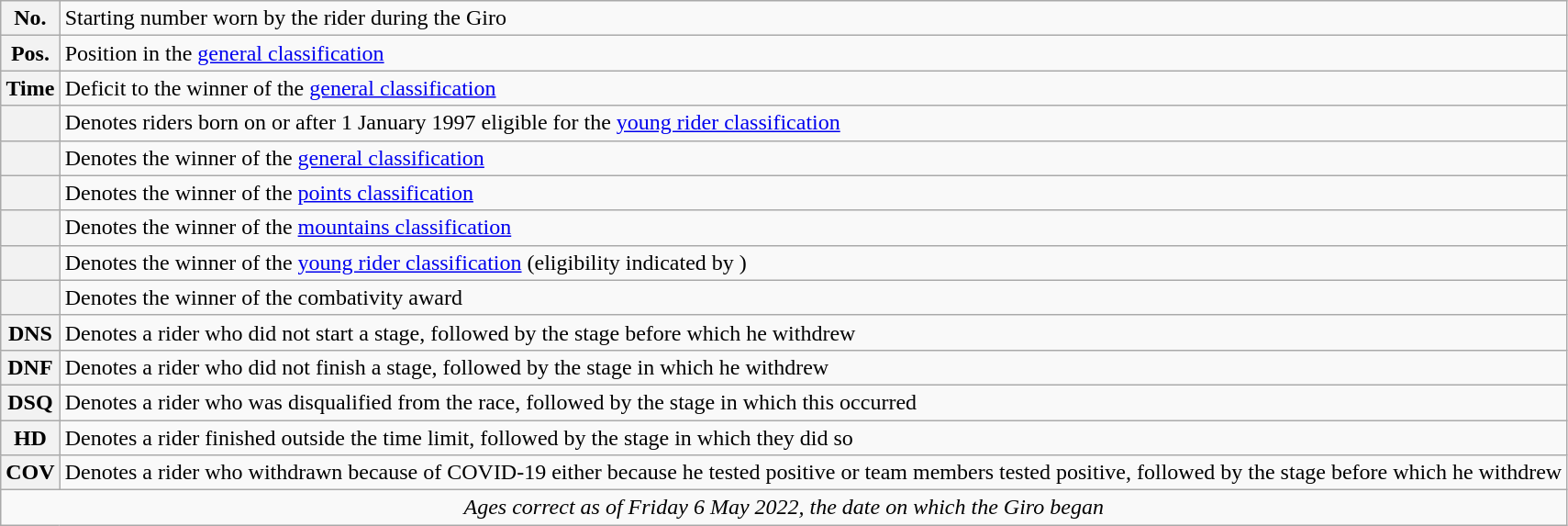<table class="wikitable">
<tr>
<th scope="row" style="text-align:center;">No.</th>
<td>Starting number worn by the rider during the Giro</td>
</tr>
<tr>
<th scope="row" style="text-align:center;">Pos.</th>
<td>Position in the <a href='#'>general classification</a></td>
</tr>
<tr>
<th scope="row" style="text-align:center;">Time</th>
<td>Deficit to the winner of the <a href='#'>general classification</a></td>
</tr>
<tr>
<th scope="row" style="text-align:center;"></th>
<td>Denotes riders born on or after 1 January 1997 eligible for the <a href='#'>young rider classification</a></td>
</tr>
<tr>
<th></th>
<td>Denotes the winner of the <a href='#'>general classification</a></td>
</tr>
<tr>
<th></th>
<td>Denotes the winner of the <a href='#'>points classification</a></td>
</tr>
<tr>
<th></th>
<td>Denotes the winner of the <a href='#'>mountains classification</a></td>
</tr>
<tr>
<th></th>
<td>Denotes the winner of the <a href='#'>young rider classification</a> (eligibility indicated by )</td>
</tr>
<tr>
<th></th>
<td>Denotes the winner of the combativity award</td>
</tr>
<tr>
<th scope="row" style="text-align:center;">DNS</th>
<td>Denotes a rider who did not start a stage, followed by the stage before which he withdrew</td>
</tr>
<tr>
<th scope="row" style="text-align:center;">DNF</th>
<td>Denotes a rider who did not finish a stage, followed by the stage in which he withdrew</td>
</tr>
<tr>
<th scope="row" style="text-align:center;">DSQ</th>
<td>Denotes a rider who was disqualified from the race, followed by the stage in which this occurred</td>
</tr>
<tr>
<th scope="row" style="text-align:center;">HD</th>
<td>Denotes a rider finished outside the time limit, followed by the stage in which they did so</td>
</tr>
<tr>
<th scope="row" style="text-align:center;">COV</th>
<td>Denotes a rider who withdrawn because of COVID-19 either because he tested positive or team members tested positive, followed by the stage before which he withdrew</td>
</tr>
<tr>
<td style="text-align:center;" colspan="2"><em>Ages correct as of Friday 6 May 2022, the date on which the Giro began</em></td>
</tr>
</table>
